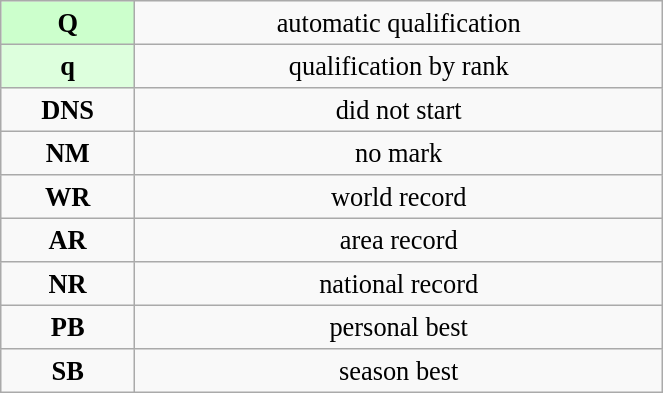<table class="wikitable" style=" text-align:center; font-size:110%;" width="35%">
<tr>
<td bgcolor="ccffcc"><strong>Q</strong></td>
<td>automatic qualification</td>
</tr>
<tr>
<td bgcolor="ddffdd"><strong>q</strong></td>
<td>qualification by rank</td>
</tr>
<tr>
<td><strong>DNS</strong></td>
<td>did not start</td>
</tr>
<tr>
<td><strong>NM</strong></td>
<td>no mark</td>
</tr>
<tr>
<td><strong>WR</strong></td>
<td>world record</td>
</tr>
<tr>
<td><strong>AR</strong></td>
<td>area record</td>
</tr>
<tr>
<td><strong>NR</strong></td>
<td>national record</td>
</tr>
<tr>
<td><strong>PB</strong></td>
<td>personal best</td>
</tr>
<tr>
<td><strong>SB</strong></td>
<td>season best</td>
</tr>
</table>
